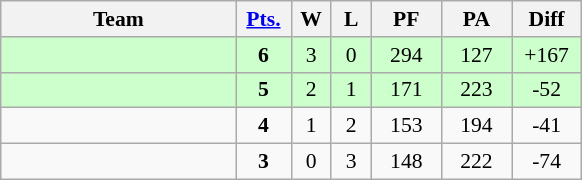<table class=wikitable style="font-size:90%;">
<tr align=center>
<th width=150px>Team</th>
<th width=30px><a href='#'>Pts.</a></th>
<th width=20px>W</th>
<th width=20px>L</th>
<th width=40px>PF</th>
<th width=40px>PA</th>
<th width=40px>Diff</th>
</tr>
<tr align=center bgcolor="#ccffcc">
<td align=left></td>
<td><strong>6</strong></td>
<td>3</td>
<td>0</td>
<td>294</td>
<td>127</td>
<td>+167</td>
</tr>
<tr align=center bgcolor="#ccffcc">
<td align=left></td>
<td><strong>5</strong></td>
<td>2</td>
<td>1</td>
<td>171</td>
<td>223</td>
<td>-52</td>
</tr>
<tr align=center>
<td align=left></td>
<td><strong>4</strong></td>
<td>1</td>
<td>2</td>
<td>153</td>
<td>194</td>
<td>-41</td>
</tr>
<tr align=center>
<td align=left></td>
<td><strong>3</strong></td>
<td>0</td>
<td>3</td>
<td>148</td>
<td>222</td>
<td>-74</td>
</tr>
</table>
